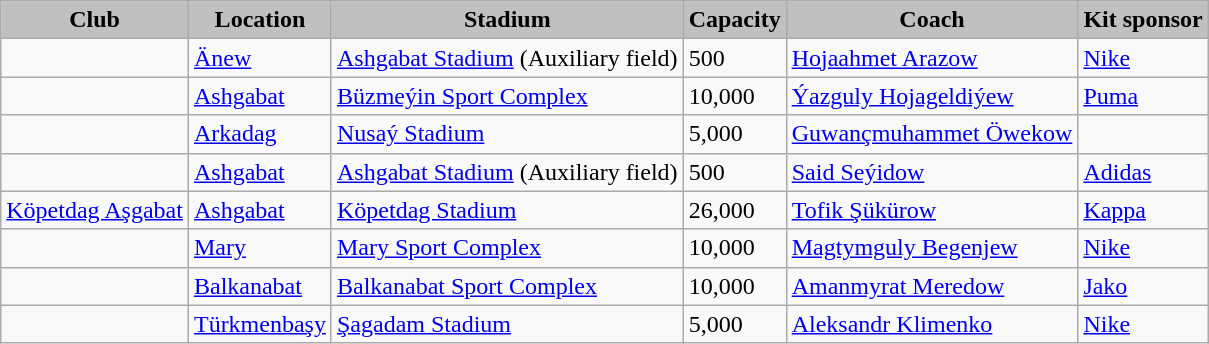<table class="wikitable sortable">
<tr>
<th style="background:silver">Club</th>
<th style="background:silver">Location</th>
<th style="background:silver">Stadium</th>
<th style="background:silver">Capacity</th>
<th style="background:silver">Coach</th>
<th style="background:silver">Kit sponsor</th>
</tr>
<tr --->
<td></td>
<td><a href='#'>Änew</a></td>
<td><a href='#'>Ashgabat Stadium</a> (Auxiliary field)</td>
<td>500</td>
<td> <a href='#'>Hojaahmet Arazow</a></td>
<td><a href='#'>Nike</a></td>
</tr>
<tr --->
<td></td>
<td><a href='#'>Ashgabat</a></td>
<td><a href='#'>Büzmeýin Sport Complex</a></td>
<td>10,000</td>
<td> <a href='#'>Ýazguly Hojageldiýew</a></td>
<td><a href='#'>Puma</a></td>
</tr>
<tr --->
<td> </td>
<td><a href='#'>Arkadag</a></td>
<td><a href='#'>Nusaý Stadium</a>  </td>
<td>5,000</td>
<td> <a href='#'>Guwançmuhammet Öwekow</a>  </td>
<td></td>
</tr>
<tr --->
<td></td>
<td><a href='#'>Ashgabat</a></td>
<td><a href='#'>Ashgabat Stadium</a> (Auxiliary field)</td>
<td>500</td>
<td> <a href='#'>Said Seýidow</a></td>
<td><a href='#'>Adidas</a></td>
</tr>
<tr --->
<td><a href='#'>Köpetdag Aşgabat</a></td>
<td><a href='#'>Ashgabat</a></td>
<td><a href='#'>Köpetdag Stadium</a></td>
<td>26,000</td>
<td> <a href='#'>Tofik Şükürow</a></td>
<td><a href='#'>Kappa</a></td>
</tr>
<tr --->
<td></td>
<td><a href='#'>Mary</a></td>
<td><a href='#'>Mary Sport Complex</a></td>
<td>10,000</td>
<td> <a href='#'>Magtymguly Begenjew</a></td>
<td><a href='#'>Nike</a></td>
</tr>
<tr --->
<td></td>
<td><a href='#'>Balkanabat</a></td>
<td><a href='#'>Balkanabat Sport Complex</a></td>
<td>10,000</td>
<td> <a href='#'>Amanmyrat Meredow</a></td>
<td><a href='#'>Jako</a></td>
</tr>
<tr --->
<td></td>
<td><a href='#'>Türkmenbaşy</a></td>
<td><a href='#'>Şagadam Stadium</a></td>
<td>5,000</td>
<td> <a href='#'>Aleksandr Klimenko</a></td>
<td><a href='#'>Nike</a></td>
</tr>
</table>
